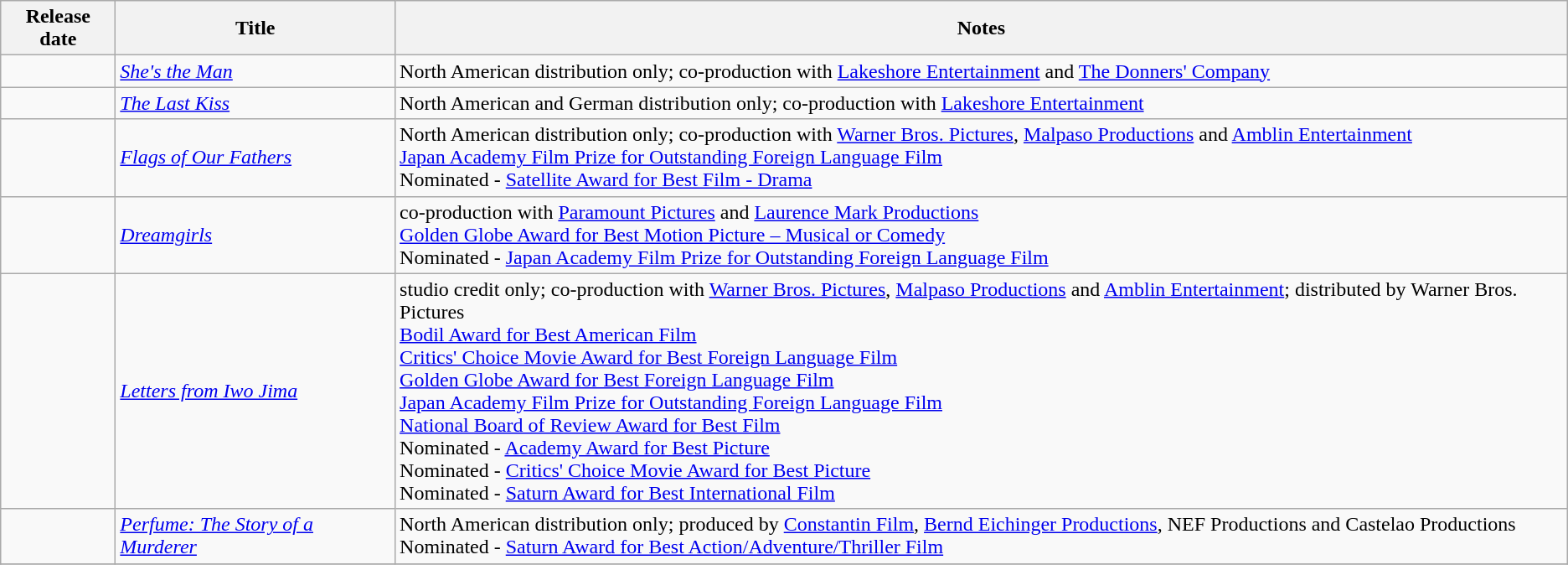<table class="wikitable sortable">
<tr>
<th>Release date</th>
<th>Title</th>
<th>Notes</th>
</tr>
<tr>
<td></td>
<td><em><a href='#'>She's the Man</a></em></td>
<td>North American distribution only; co-production with <a href='#'>Lakeshore Entertainment</a> and <a href='#'>The Donners' Company</a></td>
</tr>
<tr>
<td></td>
<td><em><a href='#'>The Last Kiss</a></em></td>
<td>North American and German distribution only; co-production with <a href='#'>Lakeshore Entertainment</a></td>
</tr>
<tr>
<td></td>
<td><em><a href='#'>Flags of Our Fathers</a></em></td>
<td>North American distribution only; co-production with <a href='#'>Warner Bros. Pictures</a>, <a href='#'>Malpaso Productions</a> and <a href='#'>Amblin Entertainment</a><br><a href='#'>Japan Academy Film Prize for Outstanding Foreign Language Film</a><br>Nominated - <a href='#'>Satellite Award for Best Film - Drama</a></td>
</tr>
<tr>
<td></td>
<td><em><a href='#'>Dreamgirls</a></em></td>
<td>co-production with <a href='#'>Paramount Pictures</a> and <a href='#'>Laurence Mark Productions</a><br><a href='#'>Golden Globe Award for Best Motion Picture – Musical or Comedy</a><br>Nominated - <a href='#'>Japan Academy Film Prize for Outstanding Foreign Language Film</a></td>
</tr>
<tr>
<td></td>
<td><em><a href='#'>Letters from Iwo Jima</a></em></td>
<td>studio credit only; co-production with <a href='#'>Warner Bros. Pictures</a>, <a href='#'>Malpaso Productions</a> and <a href='#'>Amblin Entertainment</a>; distributed by Warner Bros. Pictures<br><a href='#'>Bodil Award for Best American Film</a><br><a href='#'>Critics' Choice Movie Award for Best Foreign Language Film</a><br><a href='#'>Golden Globe Award for Best Foreign Language Film</a><br><a href='#'>Japan Academy Film Prize for Outstanding Foreign Language Film</a><br><a href='#'>National Board of Review Award for Best Film</a><br>Nominated - <a href='#'>Academy Award for Best Picture</a><br>Nominated - <a href='#'>Critics' Choice Movie Award for Best Picture</a><br>Nominated - <a href='#'>Saturn Award for Best International Film</a></td>
</tr>
<tr>
<td></td>
<td><em><a href='#'>Perfume: The Story of a Murderer</a></em></td>
<td>North American distribution only; produced by <a href='#'>Constantin Film</a>, <a href='#'>Bernd Eichinger Productions</a>, NEF Productions and Castelao Productions<br>Nominated - <a href='#'>Saturn Award for Best Action/Adventure/Thriller Film</a></td>
</tr>
<tr>
</tr>
</table>
